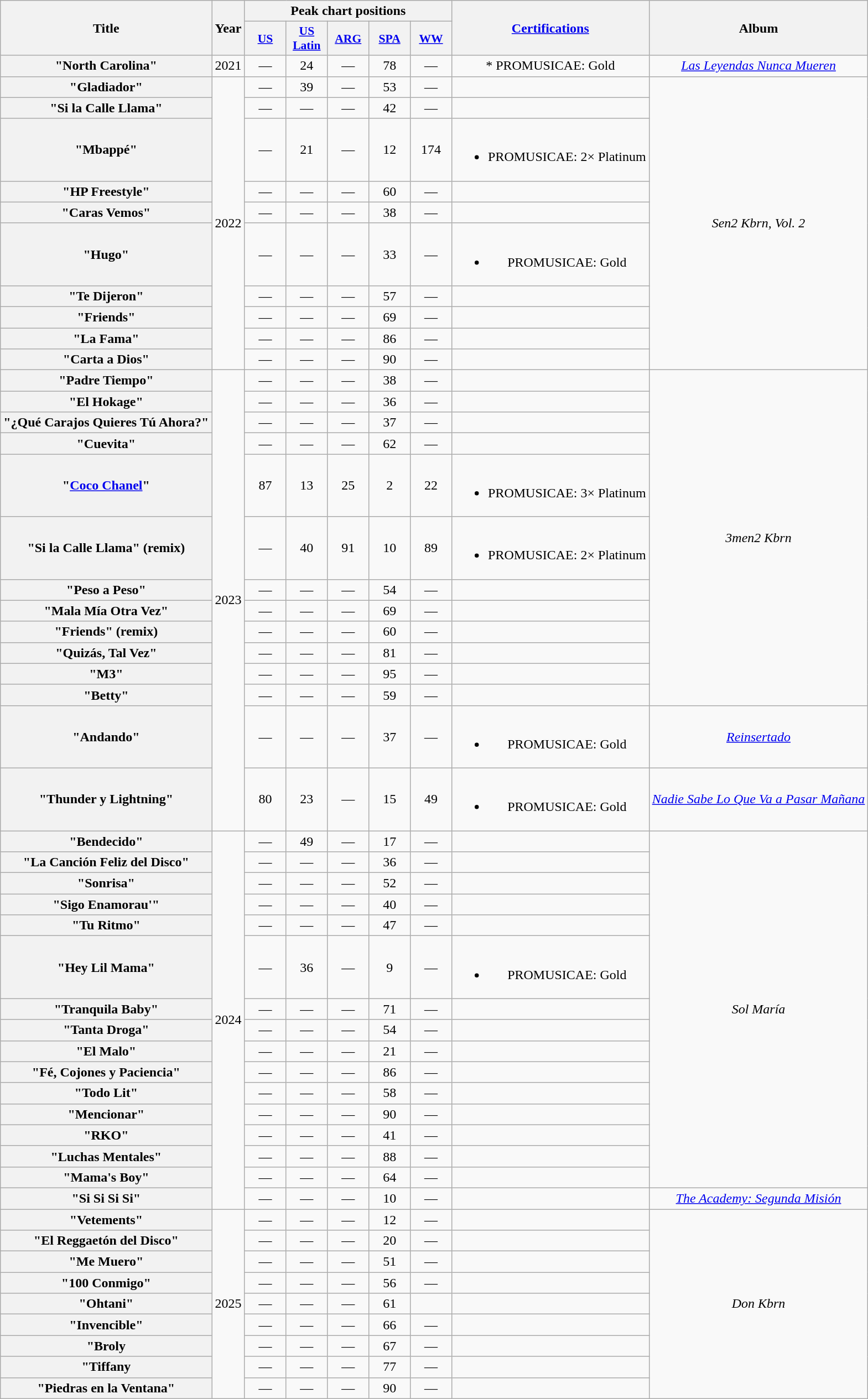<table class="wikitable plainrowheaders" style="text-align:center;">
<tr>
<th scope="col" rowspan="2">Title</th>
<th scope="col" rowspan="2">Year</th>
<th scope="col" colspan="5">Peak chart positions</th>
<th scope="col" rowspan="2"><a href='#'>Certifications</a></th>
<th scope="col" rowspan="2">Album</th>
</tr>
<tr>
<th scope="col" style="width:3em; font-size:90%"><a href='#'>US</a><br></th>
<th scope="col" style="width:3em; font-size:90%"><a href='#'>US<br>Latin</a><br></th>
<th scope="col" style="width:3em; font-size:90%"><a href='#'>ARG</a><br></th>
<th scope="col" style="width:3em; font-size:90%"><a href='#'>SPA</a><br></th>
<th scope="col" style="width:3em; font-size:90%"><a href='#'>WW</a><br></th>
</tr>
<tr>
<th scope="row">"North Carolina"<br></th>
<td>2021</td>
<td>—</td>
<td>24</td>
<td>—</td>
<td>78</td>
<td>—</td>
<td>* PROMUSICAE: Gold</td>
<td><em><a href='#'>Las Leyendas Nunca Mueren</a></em></td>
</tr>
<tr>
<th scope="row">"Gladiador"</th>
<td rowspan="10">2022</td>
<td>—</td>
<td>39</td>
<td>—</td>
<td>53</td>
<td>—</td>
<td></td>
<td rowspan="10"><em>Sen2 Kbrn, Vol. 2</em></td>
</tr>
<tr>
<th scope="row">"Si la Calle Llama"</th>
<td>—</td>
<td>—</td>
<td>—</td>
<td>42</td>
<td>—</td>
<td></td>
</tr>
<tr>
<th scope="row">"Mbappé"</th>
<td>—</td>
<td>21</td>
<td>—</td>
<td>12</td>
<td>174</td>
<td><br><ul><li>PROMUSICAE: 2× Platinum</li></ul></td>
</tr>
<tr>
<th scope="row">"HP Freestyle"</th>
<td>—</td>
<td>—</td>
<td>—</td>
<td>60</td>
<td>—</td>
<td></td>
</tr>
<tr>
<th scope="row">"Caras Vemos"</th>
<td>—</td>
<td>—</td>
<td>—</td>
<td>38</td>
<td>—</td>
<td></td>
</tr>
<tr>
<th scope="row">"Hugo"</th>
<td>—</td>
<td>—</td>
<td>—</td>
<td>33</td>
<td>—</td>
<td><br><ul><li>PROMUSICAE: Gold</li></ul></td>
</tr>
<tr>
<th scope="row">"Te Dijeron"</th>
<td>—</td>
<td>—</td>
<td>—</td>
<td>57</td>
<td>—</td>
<td></td>
</tr>
<tr>
<th scope="row">"Friends"</th>
<td>—</td>
<td>—</td>
<td>—</td>
<td>69</td>
<td>—</td>
<td></td>
</tr>
<tr>
<th scope="row">"La Fama"</th>
<td>—</td>
<td>—</td>
<td>—</td>
<td>86</td>
<td>—</td>
<td></td>
</tr>
<tr>
<th scope="row">"Carta a Dios"</th>
<td>—</td>
<td>—</td>
<td>—</td>
<td>90</td>
<td>—</td>
<td></td>
</tr>
<tr>
<th scope="row">"Padre Tiempo"</th>
<td rowspan="14">2023</td>
<td>—</td>
<td>—</td>
<td>—</td>
<td>38</td>
<td>—</td>
<td></td>
<td rowspan="12"><em>3men2 Kbrn</em></td>
</tr>
<tr>
<th scope="row">"El Hokage"</th>
<td>—</td>
<td>—</td>
<td>—</td>
<td>36</td>
<td>—</td>
<td></td>
</tr>
<tr>
<th scope="row">"¿Qué Carajos Quieres Tú Ahora?"</th>
<td>—</td>
<td>—</td>
<td>—</td>
<td>37</td>
<td>—</td>
<td></td>
</tr>
<tr>
<th scope="row">"Cuevita"</th>
<td>—</td>
<td>—</td>
<td>—</td>
<td>62</td>
<td>—</td>
<td></td>
</tr>
<tr>
<th scope="row">"<a href='#'>Coco Chanel</a>"<br></th>
<td>87</td>
<td>13</td>
<td>25</td>
<td>2</td>
<td>22</td>
<td><br><ul><li>PROMUSICAE: 3× Platinum</li></ul></td>
</tr>
<tr>
<th scope="row">"Si la Calle Llama" (remix)<br></th>
<td>—</td>
<td>40</td>
<td>91</td>
<td>10</td>
<td>89</td>
<td><br><ul><li>PROMUSICAE: 2× Platinum</li></ul></td>
</tr>
<tr>
<th scope="row">"Peso a Peso"<br></th>
<td>—</td>
<td>—</td>
<td>—</td>
<td>54</td>
<td>—</td>
<td></td>
</tr>
<tr>
<th scope="row">"Mala Mía Otra Vez"</th>
<td>—</td>
<td>—</td>
<td>—</td>
<td>69</td>
<td>—</td>
<td></td>
</tr>
<tr>
<th scope="row">"Friends" (remix)<br></th>
<td>—</td>
<td>—</td>
<td>—</td>
<td>60</td>
<td>—</td>
<td></td>
</tr>
<tr>
<th scope="row">"Quizás, Tal Vez"</th>
<td>—</td>
<td>—</td>
<td>—</td>
<td>81</td>
<td>—</td>
<td></td>
</tr>
<tr>
<th scope="row">"M3"<br></th>
<td>—</td>
<td>—</td>
<td>—</td>
<td>95</td>
<td>—</td>
<td></td>
</tr>
<tr>
<th scope="row">"Betty"<br></th>
<td>—</td>
<td>—</td>
<td>—</td>
<td>59</td>
<td>—</td>
<td></td>
</tr>
<tr>
<th scope="row">"Andando"<br></th>
<td>—</td>
<td>—</td>
<td>—</td>
<td>37</td>
<td>—</td>
<td><br><ul><li>PROMUSICAE: Gold</li></ul></td>
<td><em><a href='#'>Reinsertado</a></em></td>
</tr>
<tr>
<th scope="row">"Thunder y Lightning"<br></th>
<td>80</td>
<td>23</td>
<td>—</td>
<td>15</td>
<td>49</td>
<td><br><ul><li>PROMUSICAE: Gold</li></ul></td>
<td><em><a href='#'>Nadie Sabe Lo Que Va a Pasar Mañana</a></em></td>
</tr>
<tr>
<th scope="row">"Bendecido"</th>
<td rowspan="16">2024</td>
<td>—</td>
<td>49</td>
<td>—</td>
<td>17</td>
<td>—</td>
<td></td>
<td rowspan="15"><em>Sol María</em></td>
</tr>
<tr>
<th scope="row">"La Canción Feliz del Disco"<br></th>
<td>—</td>
<td>—</td>
<td>—</td>
<td>36</td>
<td>—</td>
<td></td>
</tr>
<tr>
<th scope="row">"Sonrisa"</th>
<td>—</td>
<td>—</td>
<td>—</td>
<td>52</td>
<td>—</td>
<td></td>
</tr>
<tr>
<th scope="row">"Sigo Enamorau'"<br></th>
<td>—</td>
<td>—</td>
<td>—</td>
<td>40</td>
<td>—</td>
<td></td>
</tr>
<tr>
<th scope="row">"Tu Ritmo"</th>
<td>—</td>
<td>—</td>
<td>—</td>
<td>47</td>
<td>—</td>
<td></td>
</tr>
<tr>
<th scope="row">"Hey Lil Mama"<br></th>
<td>—</td>
<td>36</td>
<td>—</td>
<td>9</td>
<td>—</td>
<td><br><ul><li>PROMUSICAE: Gold</li></ul></td>
</tr>
<tr>
<th scope="row">"Tranquila Baby"</th>
<td>—</td>
<td>—</td>
<td>—</td>
<td>71</td>
<td>—</td>
<td></td>
</tr>
<tr>
<th scope="row">"Tanta Droga"<br></th>
<td>—</td>
<td>—</td>
<td>—</td>
<td>54</td>
<td>—</td>
<td></td>
</tr>
<tr>
<th scope="row">"El Malo"<br></th>
<td>—</td>
<td>—</td>
<td>—</td>
<td>21</td>
<td>—</td>
<td></td>
</tr>
<tr>
<th scope="row">"Fé, Cojones y Paciencia"</th>
<td>—</td>
<td>—</td>
<td>—</td>
<td>86</td>
<td>—</td>
<td></td>
</tr>
<tr>
<th scope="row">"Todo Lit"<br></th>
<td>—</td>
<td>—</td>
<td>—</td>
<td>58</td>
<td>—</td>
<td></td>
</tr>
<tr>
<th scope="row">"Mencionar"</th>
<td>—</td>
<td>—</td>
<td>—</td>
<td>90</td>
<td>—</td>
<td></td>
</tr>
<tr>
<th scope="row">"RKO"</th>
<td>—</td>
<td>—</td>
<td>—</td>
<td>41</td>
<td>—</td>
<td></td>
</tr>
<tr>
<th scope="row">"Luchas Mentales"</th>
<td>—</td>
<td>—</td>
<td>—</td>
<td>88</td>
<td>—</td>
<td></td>
</tr>
<tr>
<th scope="row">"Mama's Boy"<br></th>
<td>—</td>
<td>—</td>
<td>—</td>
<td>64</td>
<td>—</td>
<td></td>
</tr>
<tr>
<th scope="row">"Si Si Si Si"<br></th>
<td>—</td>
<td>—</td>
<td>—</td>
<td>10</td>
<td>—</td>
<td></td>
<td><em><a href='#'>The Academy: Segunda Misión</a></em></td>
</tr>
<tr>
<th scope="row">"Vetements"<br></th>
<td rowspan=10>2025</td>
<td>—</td>
<td>—</td>
<td>—</td>
<td>12</td>
<td>—</td>
<td></td>
<td rowspan=10><em>Don Kbrn</em></td>
</tr>
<tr>
<th scope="row">"El Reggaetón del Disco"<br></th>
<td>—</td>
<td>—</td>
<td>—</td>
<td>20</td>
<td>—</td>
<td></td>
</tr>
<tr>
<th scope="row">"Me Muero"<br></th>
<td>—</td>
<td>—</td>
<td>—</td>
<td>51</td>
<td>—</td>
<td></td>
</tr>
<tr>
<th scope="row">"100 Conmigo"</th>
<td>—</td>
<td>—</td>
<td>—</td>
<td>56</td>
<td>—</td>
<td></td>
</tr>
<tr>
<th scope="row">"Ohtani"</th>
<td>—</td>
<td>—</td>
<td>—</td>
<td>61</td>
<td></td>
<td></td>
</tr>
<tr>
<th scope="row">"Invencible"</th>
<td>—</td>
<td>—</td>
<td>—</td>
<td>66</td>
<td>—</td>
<td></td>
</tr>
<tr>
<th scope="row">"Broly<br></th>
<td>—</td>
<td>—</td>
<td>—</td>
<td>67</td>
<td>—</td>
<td></td>
</tr>
<tr>
<th scope="row">"Tiffany<br></th>
<td>—</td>
<td>—</td>
<td>—</td>
<td>77</td>
<td>—</td>
<td></td>
</tr>
<tr>
<th scope="row">"Piedras en la Ventana"</th>
<td>—</td>
<td>—</td>
<td>—</td>
<td>90</td>
<td>—</td>
<td></td>
</tr>
</table>
